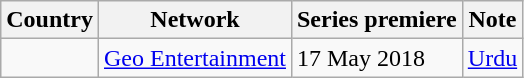<table class="sortable wikitable">
<tr>
<th>Country</th>
<th>Network</th>
<th>Series premiere</th>
<th>Note</th>
</tr>
<tr>
<td></td>
<td><a href='#'>Geo Entertainment</a></td>
<td>17 May 2018</td>
<td><a href='#'>Urdu</a></td>
</tr>
</table>
